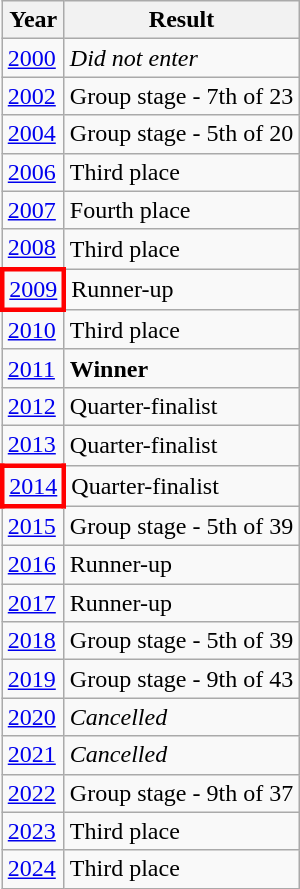<table class="wikitable">
<tr>
<th>Year</th>
<th>Result</th>
</tr>
<tr>
<td> <a href='#'>2000</a></td>
<td><em>Did not enter</em></td>
</tr>
<tr>
<td> <a href='#'>2002</a></td>
<td>Group stage - 7th of 23</td>
</tr>
<tr>
<td> <a href='#'>2004</a></td>
<td>Group stage - 5th of 20</td>
</tr>
<tr>
<td> <a href='#'>2006</a></td>
<td> Third place</td>
</tr>
<tr>
<td> <a href='#'>2007</a></td>
<td>Fourth place</td>
</tr>
<tr>
<td> <a href='#'>2008</a></td>
<td> Third place</td>
</tr>
<tr>
<td style="border: 3px solid red"> <a href='#'>2009</a></td>
<td> Runner-up</td>
</tr>
<tr>
<td> <a href='#'>2010</a></td>
<td> Third place</td>
</tr>
<tr>
<td> <a href='#'>2011</a></td>
<td> <strong>Winner</strong></td>
</tr>
<tr>
<td> <a href='#'>2012</a></td>
<td>Quarter-finalist</td>
</tr>
<tr>
<td> <a href='#'>2013</a></td>
<td>Quarter-finalist</td>
</tr>
<tr>
<td style="border: 3px solid red"> <a href='#'>2014</a></td>
<td>Quarter-finalist</td>
</tr>
<tr>
<td> <a href='#'>2015</a></td>
<td>Group stage - 5th of 39</td>
</tr>
<tr>
<td> <a href='#'>2016</a></td>
<td> Runner-up</td>
</tr>
<tr>
<td> <a href='#'>2017</a></td>
<td> Runner-up</td>
</tr>
<tr>
<td> <a href='#'>2018</a></td>
<td>Group stage - 5th of 39</td>
</tr>
<tr>
<td> <a href='#'>2019</a></td>
<td>Group stage - 9th of 43</td>
</tr>
<tr>
<td> <a href='#'>2020</a></td>
<td><em>Cancelled</em></td>
</tr>
<tr>
<td> <a href='#'>2021</a></td>
<td><em>Cancelled</em></td>
</tr>
<tr>
<td> <a href='#'>2022</a></td>
<td>Group stage - 9th of 37</td>
</tr>
<tr>
<td> <a href='#'>2023</a></td>
<td> Third place</td>
</tr>
<tr>
<td> <a href='#'>2024</a></td>
<td> Third place</td>
</tr>
</table>
